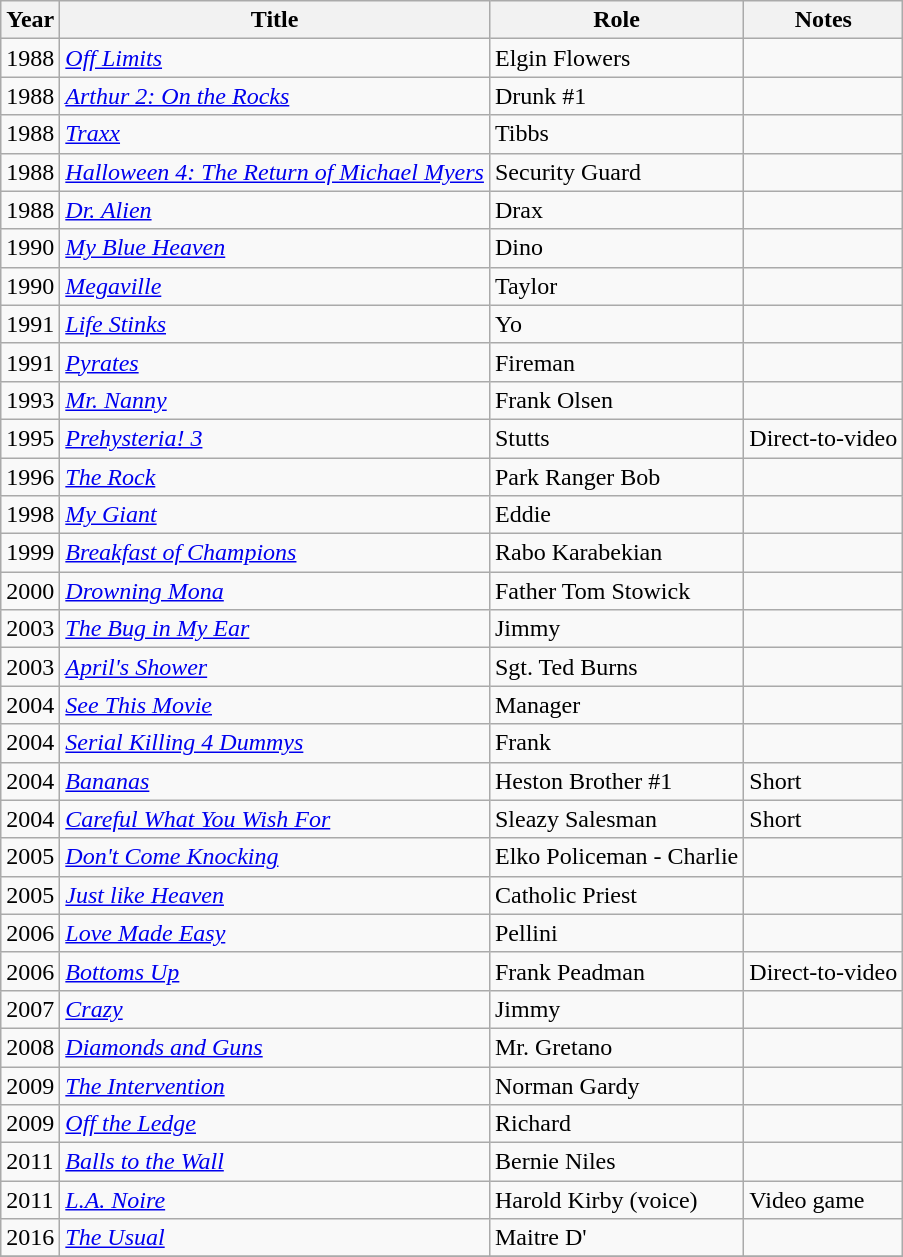<table class="wikitable sortable">
<tr>
<th>Year</th>
<th>Title</th>
<th>Role</th>
<th class="unsortable">Notes</th>
</tr>
<tr>
<td>1988</td>
<td><em><a href='#'>Off Limits</a></em></td>
<td>Elgin Flowers</td>
<td></td>
</tr>
<tr>
<td>1988</td>
<td><em><a href='#'>Arthur 2: On the Rocks</a></em></td>
<td>Drunk #1</td>
<td></td>
</tr>
<tr>
<td>1988</td>
<td><em><a href='#'>Traxx</a></em></td>
<td>Tibbs</td>
<td></td>
</tr>
<tr>
<td>1988</td>
<td><em><a href='#'>Halloween 4: The Return of Michael Myers</a></em></td>
<td>Security Guard</td>
<td></td>
</tr>
<tr>
<td>1988</td>
<td><em><a href='#'>Dr. Alien</a></em></td>
<td>Drax</td>
<td></td>
</tr>
<tr>
<td>1990</td>
<td><em><a href='#'>My Blue Heaven</a></em></td>
<td>Dino</td>
<td></td>
</tr>
<tr>
<td>1990</td>
<td><em><a href='#'>Megaville</a></em></td>
<td>Taylor</td>
<td></td>
</tr>
<tr>
<td>1991</td>
<td><em><a href='#'>Life Stinks</a></em></td>
<td>Yo</td>
<td></td>
</tr>
<tr>
<td>1991</td>
<td><em><a href='#'>Pyrates</a></em></td>
<td>Fireman</td>
<td></td>
</tr>
<tr>
<td>1993</td>
<td><em><a href='#'>Mr. Nanny</a></em></td>
<td>Frank Olsen</td>
<td></td>
</tr>
<tr>
<td>1995</td>
<td><em><a href='#'>Prehysteria! 3</a></em></td>
<td>Stutts</td>
<td>Direct-to-video</td>
</tr>
<tr>
<td>1996</td>
<td><em><a href='#'>The Rock</a></em></td>
<td>Park Ranger Bob</td>
<td></td>
</tr>
<tr>
<td>1998</td>
<td><em><a href='#'>My Giant</a></em></td>
<td>Eddie</td>
<td></td>
</tr>
<tr>
<td>1999</td>
<td><em><a href='#'>Breakfast of Champions</a></em></td>
<td>Rabo Karabekian</td>
<td></td>
</tr>
<tr>
<td>2000</td>
<td><em><a href='#'>Drowning Mona</a></em></td>
<td>Father Tom Stowick</td>
<td></td>
</tr>
<tr>
<td>2003</td>
<td><em><a href='#'>The Bug in My Ear</a></em></td>
<td>Jimmy</td>
<td></td>
</tr>
<tr>
<td>2003</td>
<td><em><a href='#'>April's Shower</a></em></td>
<td>Sgt. Ted Burns</td>
<td></td>
</tr>
<tr>
<td>2004</td>
<td><em><a href='#'>See This Movie</a></em></td>
<td>Manager</td>
<td></td>
</tr>
<tr>
<td>2004</td>
<td><em><a href='#'>Serial Killing 4 Dummys</a></em></td>
<td>Frank</td>
<td></td>
</tr>
<tr>
<td>2004</td>
<td><em><a href='#'>Bananas</a></em></td>
<td>Heston Brother #1</td>
<td>Short</td>
</tr>
<tr>
<td>2004</td>
<td><em><a href='#'>Careful What You Wish For</a></em></td>
<td>Sleazy Salesman</td>
<td>Short</td>
</tr>
<tr>
<td>2005</td>
<td><em><a href='#'>Don't Come Knocking</a></em></td>
<td>Elko Policeman - Charlie</td>
<td></td>
</tr>
<tr>
<td>2005</td>
<td><em><a href='#'>Just like Heaven</a></em></td>
<td>Catholic Priest</td>
<td></td>
</tr>
<tr>
<td>2006</td>
<td><em><a href='#'>Love Made Easy</a></em></td>
<td>Pellini</td>
<td></td>
</tr>
<tr>
<td>2006</td>
<td><em><a href='#'>Bottoms Up</a></em></td>
<td>Frank Peadman</td>
<td>Direct-to-video</td>
</tr>
<tr>
<td>2007</td>
<td><em><a href='#'>Crazy</a></em></td>
<td>Jimmy</td>
<td></td>
</tr>
<tr>
<td>2008</td>
<td><em><a href='#'>Diamonds and Guns</a></em></td>
<td>Mr. Gretano</td>
<td></td>
</tr>
<tr>
<td>2009</td>
<td><em><a href='#'>The Intervention</a></em></td>
<td>Norman Gardy</td>
<td></td>
</tr>
<tr>
<td>2009</td>
<td><em><a href='#'>Off the Ledge</a></em></td>
<td>Richard</td>
<td></td>
</tr>
<tr>
<td>2011</td>
<td><em><a href='#'>Balls to the Wall</a></em></td>
<td>Bernie Niles</td>
<td></td>
</tr>
<tr>
<td>2011</td>
<td><em><a href='#'>L.A. Noire</a></em></td>
<td>Harold Kirby (voice)</td>
<td>Video game</td>
</tr>
<tr>
<td>2016</td>
<td><em><a href='#'>The Usual</a></em></td>
<td>Maitre D'</td>
<td></td>
</tr>
<tr>
</tr>
</table>
